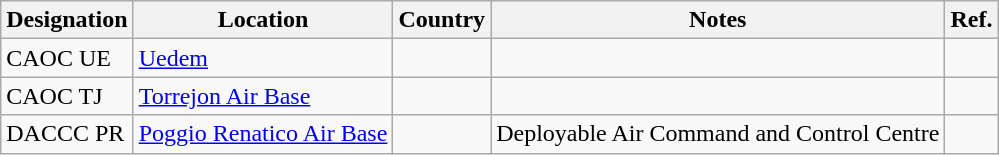<table class="wikitable sortable">
<tr>
<th>Designation</th>
<th>Location</th>
<th>Country</th>
<th>Notes</th>
<th>Ref.</th>
</tr>
<tr>
<td>CAOC UE</td>
<td><a href='#'>Uedem</a></td>
<td></td>
<td></td>
<td></td>
</tr>
<tr>
<td>CAOC TJ</td>
<td><a href='#'>Torrejon Air Base</a></td>
<td></td>
<td></td>
<td></td>
</tr>
<tr>
<td>DACCC PR</td>
<td><a href='#'>Poggio Renatico Air Base</a></td>
<td></td>
<td>Deployable Air Command and Control Centre</td>
<td></td>
</tr>
</table>
